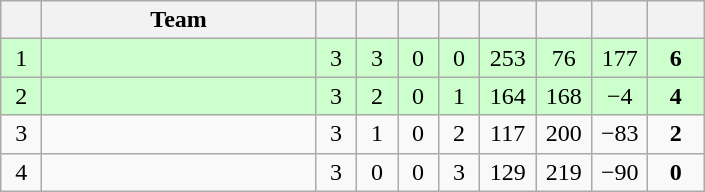<table class=wikitable style=text-align:center>
<tr>
<th width=20 abbr=Position></th>
<th width=175>Team</th>
<th width=20 abbr=Played></th>
<th width=20 abbr=Won></th>
<th width=20 abbr=Drawn></th>
<th width=20 abbr=Lost></th>
<th width=30 abbr=Goal For></th>
<th width=30 abbr=Goal Against></th>
<th width=30 abbr=Goal Difference></th>
<th width=30 abbr=Points></th>
</tr>
<tr bgcolor=#CCFFCC>
<td>1 </td>
<td align=left></td>
<td>3</td>
<td>3</td>
<td>0</td>
<td>0</td>
<td>253</td>
<td>76</td>
<td>177</td>
<td><strong>6</strong></td>
</tr>
<tr bgcolor=#CCFFCC>
<td>2 </td>
<td align=left></td>
<td>3</td>
<td>2</td>
<td>0</td>
<td>1</td>
<td>164</td>
<td>168</td>
<td>−4</td>
<td><strong>4</strong></td>
</tr>
<tr>
<td>3 </td>
<td align=left></td>
<td>3</td>
<td>1</td>
<td>0</td>
<td>2</td>
<td>117</td>
<td>200</td>
<td>−83</td>
<td><strong>2</strong></td>
</tr>
<tr>
<td>4 </td>
<td align=left></td>
<td>3</td>
<td>0</td>
<td>0</td>
<td>3</td>
<td>129</td>
<td>219</td>
<td>−90</td>
<td><strong>0</strong></td>
</tr>
</table>
